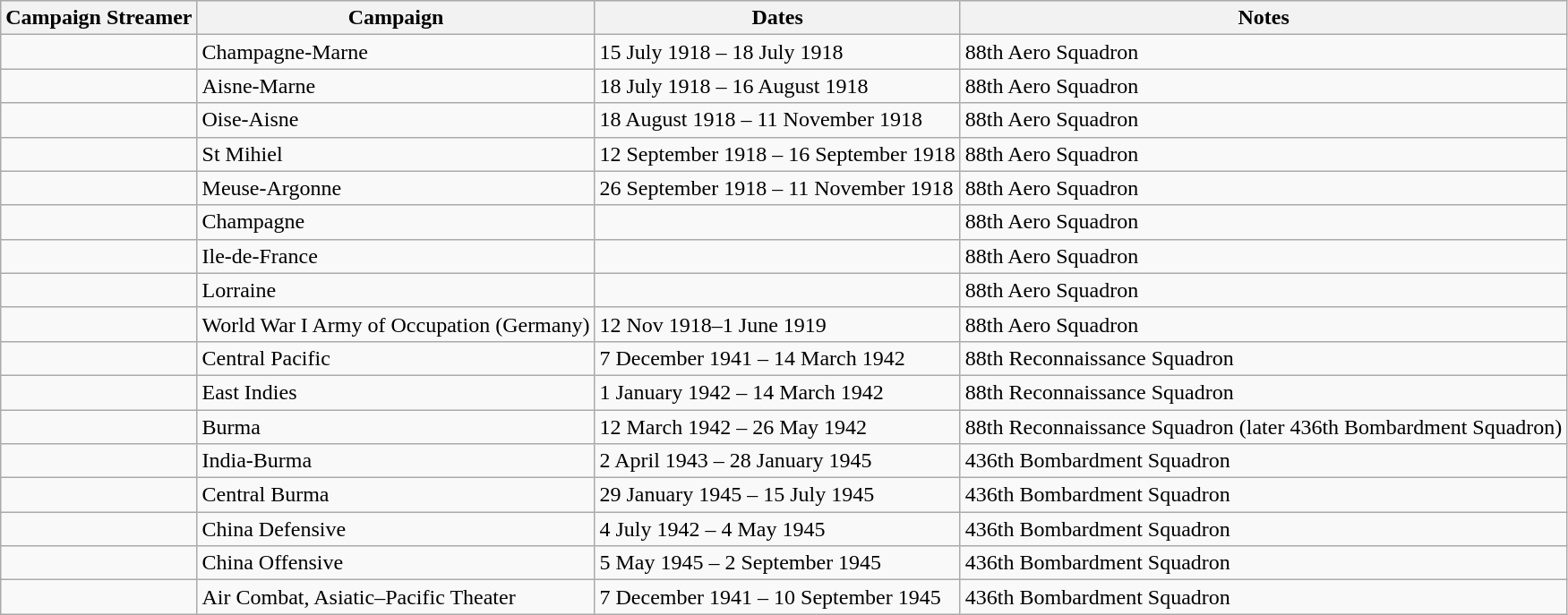<table class="wikitable">
<tr style="background:#efefef;">
<th>Campaign Streamer</th>
<th>Campaign</th>
<th>Dates</th>
<th>Notes</th>
</tr>
<tr>
<td></td>
<td>Champagne-Marne</td>
<td>15 July 1918 – 18 July 1918</td>
<td>88th Aero Squadron</td>
</tr>
<tr>
<td></td>
<td>Aisne-Marne</td>
<td>18 July 1918 – 16 August 1918</td>
<td>88th Aero Squadron</td>
</tr>
<tr>
<td></td>
<td>Oise-Aisne</td>
<td>18 August 1918 – 11 November 1918</td>
<td>88th Aero Squadron</td>
</tr>
<tr>
<td></td>
<td>St Mihiel</td>
<td>12 September 1918 – 16 September 1918</td>
<td>88th Aero Squadron</td>
</tr>
<tr>
<td></td>
<td>Meuse-Argonne</td>
<td>26 September 1918 – 11 November 1918</td>
<td>88th Aero Squadron</td>
</tr>
<tr>
<td></td>
<td>Champagne</td>
<td></td>
<td>88th Aero Squadron</td>
</tr>
<tr>
<td></td>
<td>Ile-de-France</td>
<td></td>
<td>88th Aero Squadron</td>
</tr>
<tr>
<td></td>
<td>Lorraine</td>
<td></td>
<td>88th Aero Squadron</td>
</tr>
<tr>
<td></td>
<td>World War I Army of Occupation (Germany)</td>
<td>12 Nov 1918–1 June 1919</td>
<td>88th Aero Squadron</td>
</tr>
<tr>
<td></td>
<td>Central Pacific</td>
<td>7 December 1941 – 14 March 1942</td>
<td>88th Reconnaissance Squadron</td>
</tr>
<tr>
<td></td>
<td>East Indies</td>
<td>1 January 1942 – 14 March 1942</td>
<td>88th Reconnaissance Squadron</td>
</tr>
<tr>
<td></td>
<td>Burma</td>
<td>12 March 1942 – 26 May 1942</td>
<td>88th Reconnaissance Squadron (later 436th Bombardment Squadron)</td>
</tr>
<tr>
<td></td>
<td>India-Burma</td>
<td>2 April 1943 – 28 January 1945</td>
<td>436th Bombardment Squadron</td>
</tr>
<tr>
<td></td>
<td>Central Burma</td>
<td>29 January 1945 – 15 July 1945</td>
<td>436th Bombardment Squadron</td>
</tr>
<tr>
<td></td>
<td>China Defensive</td>
<td>4 July 1942 – 4 May 1945</td>
<td>436th Bombardment Squadron</td>
</tr>
<tr>
<td></td>
<td>China Offensive</td>
<td>5 May 1945 – 2 September 1945</td>
<td>436th Bombardment Squadron</td>
</tr>
<tr>
<td></td>
<td>Air Combat, Asiatic–Pacific Theater</td>
<td>7 December 1941 – 10 September 1945</td>
<td>436th Bombardment Squadron</td>
</tr>
</table>
